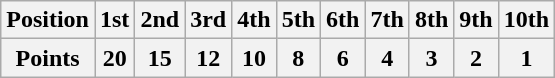<table class="wikitable">
<tr>
<th>Position</th>
<th>1st</th>
<th>2nd</th>
<th>3rd</th>
<th>4th</th>
<th>5th</th>
<th>6th</th>
<th>7th</th>
<th>8th</th>
<th>9th</th>
<th>10th</th>
</tr>
<tr>
<th>Points</th>
<th>20</th>
<th>15</th>
<th>12</th>
<th>10</th>
<th>8</th>
<th>6</th>
<th>4</th>
<th>3</th>
<th>2</th>
<th>1</th>
</tr>
</table>
